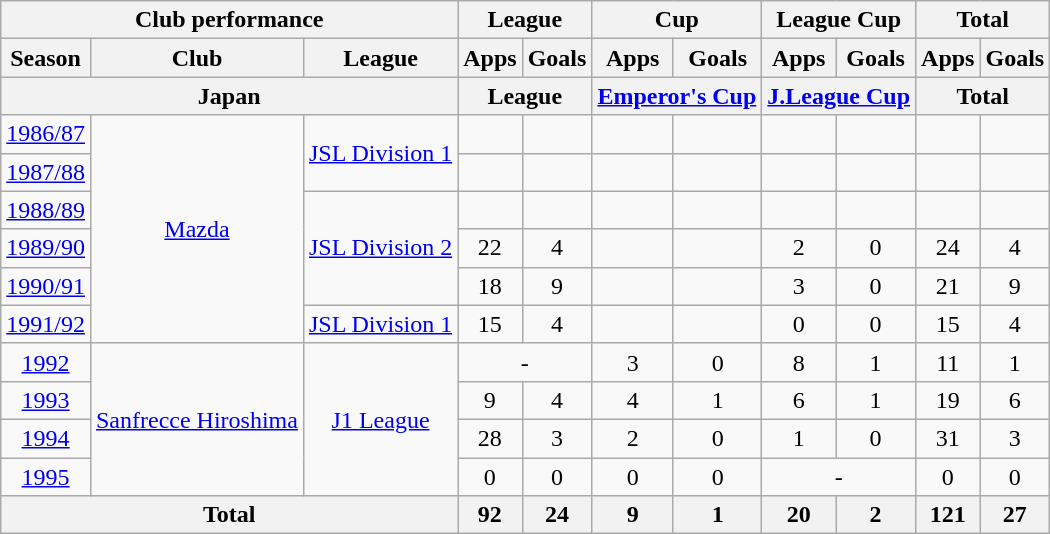<table class="wikitable" style="text-align:center;">
<tr>
<th colspan=3>Club performance</th>
<th colspan=2>League</th>
<th colspan=2>Cup</th>
<th colspan=2>League Cup</th>
<th colspan=2>Total</th>
</tr>
<tr>
<th>Season</th>
<th>Club</th>
<th>League</th>
<th>Apps</th>
<th>Goals</th>
<th>Apps</th>
<th>Goals</th>
<th>Apps</th>
<th>Goals</th>
<th>Apps</th>
<th>Goals</th>
</tr>
<tr>
<th colspan=3>Japan</th>
<th colspan=2>League</th>
<th colspan=2><a href='#'>Emperor's Cup</a></th>
<th colspan=2><a href='#'>J.League Cup</a></th>
<th colspan=2>Total</th>
</tr>
<tr>
<td><a href='#'>1986/87</a></td>
<td rowspan="6"><a href='#'>Mazda</a></td>
<td rowspan="2"><a href='#'>JSL Division 1</a></td>
<td></td>
<td></td>
<td></td>
<td></td>
<td></td>
<td></td>
<td></td>
<td></td>
</tr>
<tr>
<td><a href='#'>1987/88</a></td>
<td></td>
<td></td>
<td></td>
<td></td>
<td></td>
<td></td>
<td></td>
<td></td>
</tr>
<tr>
<td><a href='#'>1988/89</a></td>
<td rowspan="3"><a href='#'>JSL Division 2</a></td>
<td></td>
<td></td>
<td></td>
<td></td>
<td></td>
<td></td>
<td></td>
<td></td>
</tr>
<tr>
<td><a href='#'>1989/90</a></td>
<td>22</td>
<td>4</td>
<td></td>
<td></td>
<td>2</td>
<td>0</td>
<td>24</td>
<td>4</td>
</tr>
<tr>
<td><a href='#'>1990/91</a></td>
<td>18</td>
<td>9</td>
<td></td>
<td></td>
<td>3</td>
<td>0</td>
<td>21</td>
<td>9</td>
</tr>
<tr>
<td><a href='#'>1991/92</a></td>
<td><a href='#'>JSL Division 1</a></td>
<td>15</td>
<td>4</td>
<td></td>
<td></td>
<td>0</td>
<td>0</td>
<td>15</td>
<td>4</td>
</tr>
<tr>
<td><a href='#'>1992</a></td>
<td rowspan="4"><a href='#'>Sanfrecce Hiroshima</a></td>
<td rowspan="4"><a href='#'>J1 League</a></td>
<td colspan="2">-</td>
<td>3</td>
<td>0</td>
<td>8</td>
<td>1</td>
<td>11</td>
<td>1</td>
</tr>
<tr>
<td><a href='#'>1993</a></td>
<td>9</td>
<td>4</td>
<td>4</td>
<td>1</td>
<td>6</td>
<td>1</td>
<td>19</td>
<td>6</td>
</tr>
<tr>
<td><a href='#'>1994</a></td>
<td>28</td>
<td>3</td>
<td>2</td>
<td>0</td>
<td>1</td>
<td>0</td>
<td>31</td>
<td>3</td>
</tr>
<tr>
<td><a href='#'>1995</a></td>
<td>0</td>
<td>0</td>
<td>0</td>
<td>0</td>
<td colspan="2">-</td>
<td>0</td>
<td>0</td>
</tr>
<tr>
<th colspan=3>Total</th>
<th>92</th>
<th>24</th>
<th>9</th>
<th>1</th>
<th>20</th>
<th>2</th>
<th>121</th>
<th>27</th>
</tr>
</table>
